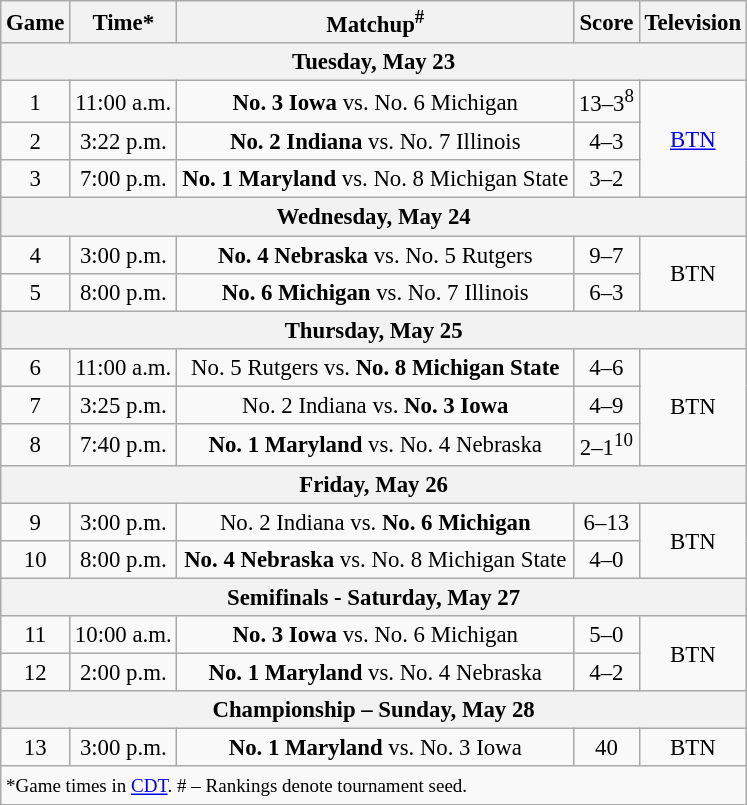<table class="wikitable" style="font-size: 95%">
<tr align="center">
<th>Game</th>
<th>Time*</th>
<th>Matchup<sup>#</sup></th>
<th>Score</th>
<th>Television</th>
</tr>
<tr>
<th colspan=7>Tuesday, May 23</th>
</tr>
<tr>
<td style="text-align:center;">1</td>
<td style="text-align:center;">11:00 a.m.</td>
<td style="text-align:center;"><strong>No. 3 Iowa</strong> vs. No. 6 Michigan</td>
<td style="text-align:center;">13–3<sup>8</sup></td>
<td rowspan=3 style="text-align:center;"><a href='#'>BTN</a></td>
</tr>
<tr>
<td style="text-align:center;">2</td>
<td style="text-align:center;">3:22 p.m.</td>
<td style="text-align:center;"><strong>No. 2 Indiana</strong> vs. No. 7 Illinois</td>
<td style="text-align:center;">4–3</td>
</tr>
<tr>
<td style="text-align:center;">3</td>
<td style="text-align:center;">7:00 p.m.</td>
<td style="text-align:center;"><strong>No. 1 Maryland</strong> vs. No. 8 Michigan State</td>
<td style="text-align:center;">3–2</td>
</tr>
<tr>
<th colspan=7>Wednesday, May 24</th>
</tr>
<tr>
<td style="text-align:center;">4</td>
<td style="text-align:center;">3:00 p.m.</td>
<td style="text-align:center;"><strong>No. 4 Nebraska</strong> vs. No. 5 Rutgers</td>
<td style="text-align:center;">9–7</td>
<td rowspan=2 style="text-align:center;">BTN</td>
</tr>
<tr>
<td style="text-align:center;">5</td>
<td style="text-align:center;">8:00 p.m.</td>
<td style="text-align:center;"><strong>No. 6 Michigan</strong> vs. No. 7 Illinois</td>
<td style="text-align:center;">6–3</td>
</tr>
<tr>
<th colspan=7>Thursday, May 25</th>
</tr>
<tr>
<td style="text-align:center;">6</td>
<td style="text-align:center;">11:00 a.m.</td>
<td style="text-align:center;">No. 5 Rutgers vs. <strong>No. 8 Michigan State</strong></td>
<td style="text-align:center;">4–6</td>
<td rowspan=3 style="text-align:center;">BTN</td>
</tr>
<tr>
<td style="text-align:center;">7</td>
<td style="text-align:center;">3:25 p.m.</td>
<td style="text-align:center;">No. 2 Indiana vs. <strong>No. 3 Iowa</strong></td>
<td style="text-align:center;">4–9</td>
</tr>
<tr>
<td style="text-align:center;">8</td>
<td style="text-align:center;">7:40 p.m.</td>
<td style="text-align:center;"><strong>No. 1 Maryland</strong> vs. No. 4 Nebraska</td>
<td style="text-align:center;">2–1<sup>10</sup></td>
</tr>
<tr>
<th colspan=7>Friday, May 26</th>
</tr>
<tr>
<td style="text-align:center;">9</td>
<td style="text-align:center;">3:00 p.m.</td>
<td style="text-align:center;">No. 2 Indiana vs. <strong>No. 6 Michigan</strong></td>
<td style="text-align:center;">6–13</td>
<td rowspan=2 style="text-align:center;">BTN</td>
</tr>
<tr>
<td style="text-align:center;">10</td>
<td style="text-align:center;">8:00 p.m.</td>
<td style="text-align:center;"><strong>No. 4 Nebraska</strong> vs. No. 8 Michigan State</td>
<td style="text-align:center;">4–0</td>
</tr>
<tr>
<th colspan=7>Semifinals - Saturday, May 27</th>
</tr>
<tr>
<td style="text-align:center;">11</td>
<td style="text-align:center;">10:00 a.m.</td>
<td style="text-align:center;"><strong>No. 3 Iowa</strong> vs. No. 6 Michigan</td>
<td style="text-align:center;">5–0</td>
<td rowspan=2 style="text-align:center;">BTN</td>
</tr>
<tr>
<td style="text-align:center;">12</td>
<td style="text-align:center;">2:00 p.m.</td>
<td style="text-align:center;"><strong>No. 1 Maryland</strong> vs. No. 4 Nebraska</td>
<td style="text-align:center;">4–2</td>
</tr>
<tr>
<th colspan=7>Championship – Sunday, May 28</th>
</tr>
<tr>
<td style="text-align:center;">13</td>
<td style="text-align:center;">3:00 p.m.</td>
<td style="text-align:center;"><strong>No. 1 Maryland</strong> vs. No. 3 Iowa</td>
<td style="text-align:center;">40</td>
<td rowspan=1 style="text-align:center;">BTN</td>
</tr>
<tr>
<td colspan=7><small>*Game times in <a href='#'>CDT</a>. # – Rankings denote tournament seed.</small></td>
</tr>
</table>
